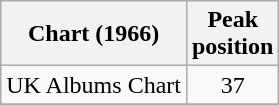<table class="wikitable">
<tr>
<th>Chart (1966)</th>
<th>Peak<br>position</th>
</tr>
<tr>
<td>UK Albums Chart</td>
<td align="center">37</td>
</tr>
<tr>
</tr>
</table>
